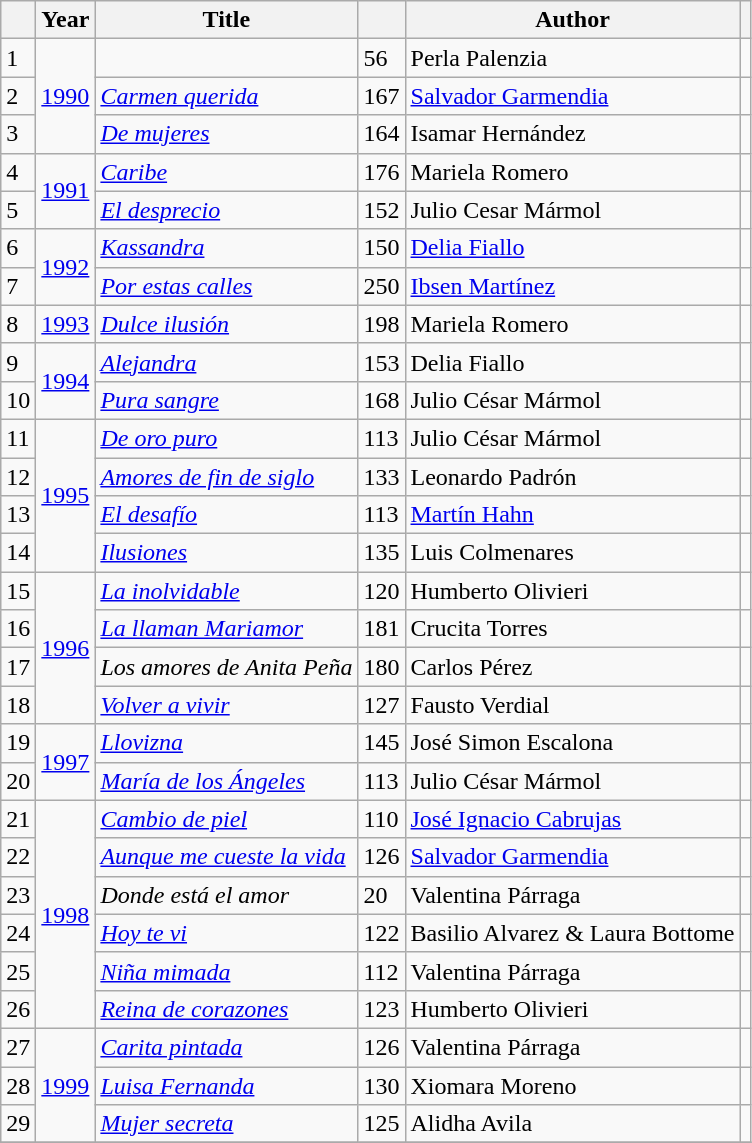<table class="wikitable sortable">
<tr>
<th></th>
<th>Year</th>
<th>Title</th>
<th></th>
<th>Author</th>
<th></th>
</tr>
<tr>
<td>1</td>
<td rowspan="3"><a href='#'>1990</a></td>
<td><em></em></td>
<td>56</td>
<td>Perla Palenzia</td>
<td></td>
</tr>
<tr>
<td>2</td>
<td><em><a href='#'>Carmen querida</a></em></td>
<td>167</td>
<td><a href='#'>Salvador Garmendia</a></td>
<td></td>
</tr>
<tr>
<td>3</td>
<td><em><a href='#'>De mujeres</a></em></td>
<td>164</td>
<td>Isamar Hernández</td>
<td></td>
</tr>
<tr>
<td>4</td>
<td rowspan="2"><a href='#'>1991</a></td>
<td><em><a href='#'>Caribe</a></em></td>
<td>176</td>
<td>Mariela Romero</td>
<td></td>
</tr>
<tr>
<td>5</td>
<td><em><a href='#'>El desprecio</a></em></td>
<td>152</td>
<td>Julio Cesar Mármol</td>
<td></td>
</tr>
<tr>
<td>6</td>
<td rowspan="2"><a href='#'>1992</a></td>
<td><em><a href='#'>Kassandra</a></em></td>
<td>150</td>
<td><a href='#'>Delia Fiallo</a></td>
<td></td>
</tr>
<tr>
<td>7</td>
<td><em><a href='#'>Por estas calles</a></em></td>
<td>250</td>
<td><a href='#'>Ibsen Martínez</a></td>
<td></td>
</tr>
<tr>
<td>8</td>
<td rowspan="1"><a href='#'>1993</a></td>
<td><em><a href='#'>Dulce ilusión</a></em></td>
<td>198</td>
<td>Mariela Romero</td>
<td></td>
</tr>
<tr>
<td>9</td>
<td rowspan="2"><a href='#'>1994</a></td>
<td><em><a href='#'>Alejandra</a></em></td>
<td>153</td>
<td>Delia Fiallo</td>
<td></td>
</tr>
<tr>
<td>10</td>
<td><em><a href='#'>Pura sangre</a></em></td>
<td>168</td>
<td>Julio César Mármol</td>
<td></td>
</tr>
<tr>
<td>11</td>
<td rowspan="4"><a href='#'>1995</a></td>
<td><em><a href='#'>De oro puro</a></em></td>
<td>113</td>
<td>Julio César Mármol</td>
<td></td>
</tr>
<tr>
<td>12</td>
<td><em><a href='#'>Amores de fin de siglo</a></em></td>
<td>133</td>
<td>Leonardo Padrón</td>
<td></td>
</tr>
<tr>
<td>13</td>
<td><em><a href='#'>El desafío</a></em></td>
<td>113</td>
<td><a href='#'>Martín Hahn</a></td>
<td></td>
</tr>
<tr>
<td>14</td>
<td><em><a href='#'>Ilusiones</a></em></td>
<td>135</td>
<td>Luis Colmenares</td>
<td></td>
</tr>
<tr>
<td>15</td>
<td rowspan="4"><a href='#'>1996</a></td>
<td><em><a href='#'>La inolvidable</a></em></td>
<td>120</td>
<td>Humberto Olivieri</td>
<td></td>
</tr>
<tr>
<td>16</td>
<td><em><a href='#'>La llaman Mariamor</a></em></td>
<td>181</td>
<td>Crucita Torres</td>
<td></td>
</tr>
<tr>
<td>17</td>
<td><em>Los amores de Anita Peña</em></td>
<td>180</td>
<td>Carlos Pérez</td>
<td></td>
</tr>
<tr>
<td>18</td>
<td><em><a href='#'>Volver a vivir</a></em></td>
<td>127</td>
<td>Fausto Verdial</td>
<td></td>
</tr>
<tr>
<td>19</td>
<td rowspan="2"><a href='#'>1997</a></td>
<td><em><a href='#'>Llovizna</a></em></td>
<td>145</td>
<td>José Simon Escalona</td>
<td></td>
</tr>
<tr>
<td>20</td>
<td><em><a href='#'>María de los Ángeles</a></em></td>
<td>113</td>
<td>Julio César Mármol</td>
<td></td>
</tr>
<tr>
<td>21</td>
<td rowspan="6"><a href='#'>1998</a></td>
<td><em><a href='#'>Cambio de piel</a></em></td>
<td>110</td>
<td><a href='#'>José Ignacio Cabrujas</a></td>
<td></td>
</tr>
<tr>
<td>22</td>
<td><em><a href='#'>Aunque me cueste la vida</a></em></td>
<td>126</td>
<td><a href='#'>Salvador Garmendia</a></td>
<td></td>
</tr>
<tr>
<td>23</td>
<td><em>Donde está el amor</em></td>
<td>20</td>
<td>Valentina Párraga</td>
<td></td>
</tr>
<tr>
<td>24</td>
<td><em><a href='#'>Hoy te vi</a></em></td>
<td>122</td>
<td>Basilio Alvarez & Laura Bottome</td>
<td></td>
</tr>
<tr>
<td>25</td>
<td><em><a href='#'>Niña mimada</a></em></td>
<td>112</td>
<td>Valentina Párraga</td>
<td></td>
</tr>
<tr>
<td>26</td>
<td><em><a href='#'>Reina de corazones</a></em></td>
<td>123</td>
<td>Humberto Olivieri</td>
<td></td>
</tr>
<tr>
<td>27</td>
<td rowspan="3"><a href='#'>1999</a></td>
<td><em><a href='#'>Carita pintada</a></em></td>
<td>126</td>
<td>Valentina Párraga</td>
<td></td>
</tr>
<tr>
<td>28</td>
<td><em><a href='#'>Luisa Fernanda</a></em></td>
<td>130</td>
<td>Xiomara Moreno</td>
<td></td>
</tr>
<tr>
<td>29</td>
<td><em><a href='#'>Mujer secreta</a></em></td>
<td>125</td>
<td>Alidha Avila</td>
<td></td>
</tr>
<tr>
</tr>
</table>
